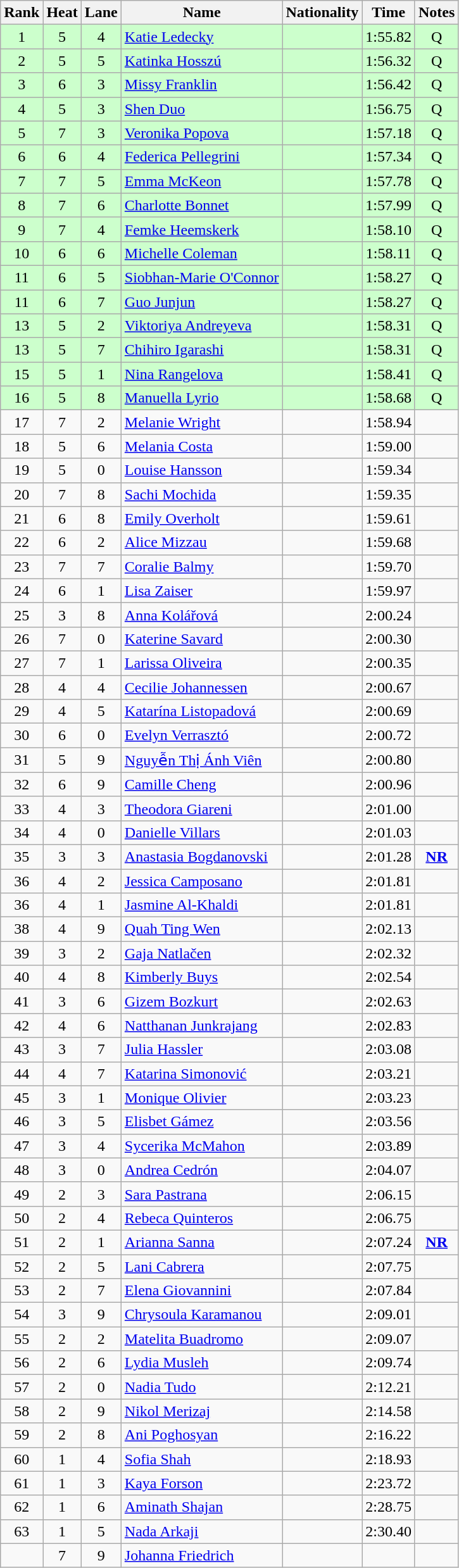<table class="wikitable sortable" style="text-align:center">
<tr>
<th>Rank</th>
<th>Heat</th>
<th>Lane</th>
<th>Name</th>
<th>Nationality</th>
<th>Time</th>
<th>Notes</th>
</tr>
<tr bgcolor=ccffcc>
<td>1</td>
<td>5</td>
<td>4</td>
<td align=left><a href='#'>Katie Ledecky</a></td>
<td align=left></td>
<td>1:55.82</td>
<td>Q</td>
</tr>
<tr bgcolor=ccffcc>
<td>2</td>
<td>5</td>
<td>5</td>
<td align=left><a href='#'>Katinka Hosszú</a></td>
<td align=left></td>
<td>1:56.32</td>
<td>Q</td>
</tr>
<tr bgcolor=ccffcc>
<td>3</td>
<td>6</td>
<td>3</td>
<td align=left><a href='#'>Missy Franklin</a></td>
<td align=left></td>
<td>1:56.42</td>
<td>Q</td>
</tr>
<tr bgcolor=ccffcc>
<td>4</td>
<td>5</td>
<td>3</td>
<td align=left><a href='#'>Shen Duo</a></td>
<td align=left></td>
<td>1:56.75</td>
<td>Q</td>
</tr>
<tr bgcolor=ccffcc>
<td>5</td>
<td>7</td>
<td>3</td>
<td align=left><a href='#'>Veronika Popova</a></td>
<td align=left></td>
<td>1:57.18</td>
<td>Q</td>
</tr>
<tr bgcolor=ccffcc>
<td>6</td>
<td>6</td>
<td>4</td>
<td align=left><a href='#'>Federica Pellegrini</a></td>
<td align=left></td>
<td>1:57.34</td>
<td>Q</td>
</tr>
<tr bgcolor=ccffcc>
<td>7</td>
<td>7</td>
<td>5</td>
<td align=left><a href='#'>Emma McKeon</a></td>
<td align=left></td>
<td>1:57.78</td>
<td>Q</td>
</tr>
<tr bgcolor=ccffcc>
<td>8</td>
<td>7</td>
<td>6</td>
<td align=left><a href='#'>Charlotte Bonnet</a></td>
<td align=left></td>
<td>1:57.99</td>
<td>Q</td>
</tr>
<tr bgcolor=ccffcc>
<td>9</td>
<td>7</td>
<td>4</td>
<td align=left><a href='#'>Femke Heemskerk</a></td>
<td align=left></td>
<td>1:58.10</td>
<td>Q</td>
</tr>
<tr bgcolor=ccffcc>
<td>10</td>
<td>6</td>
<td>6</td>
<td align=left><a href='#'>Michelle Coleman</a></td>
<td align=left></td>
<td>1:58.11</td>
<td>Q</td>
</tr>
<tr bgcolor=ccffcc>
<td>11</td>
<td>6</td>
<td>5</td>
<td align=left><a href='#'>Siobhan-Marie O'Connor</a></td>
<td align=left></td>
<td>1:58.27</td>
<td>Q</td>
</tr>
<tr bgcolor=ccffcc>
<td>11</td>
<td>6</td>
<td>7</td>
<td align=left><a href='#'>Guo Junjun</a></td>
<td align=left></td>
<td>1:58.27</td>
<td>Q</td>
</tr>
<tr bgcolor=ccffcc>
<td>13</td>
<td>5</td>
<td>2</td>
<td align=left><a href='#'>Viktoriya Andreyeva</a></td>
<td align=left></td>
<td>1:58.31</td>
<td>Q</td>
</tr>
<tr bgcolor=ccffcc>
<td>13</td>
<td>5</td>
<td>7</td>
<td align=left><a href='#'>Chihiro Igarashi</a></td>
<td align=left></td>
<td>1:58.31</td>
<td>Q</td>
</tr>
<tr bgcolor=ccffcc>
<td>15</td>
<td>5</td>
<td>1</td>
<td align=left><a href='#'>Nina Rangelova</a></td>
<td align=left></td>
<td>1:58.41</td>
<td>Q</td>
</tr>
<tr bgcolor=ccffcc>
<td>16</td>
<td>5</td>
<td>8</td>
<td align=left><a href='#'>Manuella Lyrio</a></td>
<td align=left></td>
<td>1:58.68</td>
<td>Q</td>
</tr>
<tr>
<td>17</td>
<td>7</td>
<td>2</td>
<td align=left><a href='#'>Melanie Wright</a></td>
<td align=left></td>
<td>1:58.94</td>
<td></td>
</tr>
<tr>
<td>18</td>
<td>5</td>
<td>6</td>
<td align=left><a href='#'>Melania Costa</a></td>
<td align=left></td>
<td>1:59.00</td>
<td></td>
</tr>
<tr>
<td>19</td>
<td>5</td>
<td>0</td>
<td align=left><a href='#'>Louise Hansson</a></td>
<td align=left></td>
<td>1:59.34</td>
<td></td>
</tr>
<tr>
<td>20</td>
<td>7</td>
<td>8</td>
<td align=left><a href='#'>Sachi Mochida</a></td>
<td align=left></td>
<td>1:59.35</td>
<td></td>
</tr>
<tr>
<td>21</td>
<td>6</td>
<td>8</td>
<td align=left><a href='#'>Emily Overholt</a></td>
<td align=left></td>
<td>1:59.61</td>
<td></td>
</tr>
<tr>
<td>22</td>
<td>6</td>
<td>2</td>
<td align=left><a href='#'>Alice Mizzau</a></td>
<td align=left></td>
<td>1:59.68</td>
<td></td>
</tr>
<tr>
<td>23</td>
<td>7</td>
<td>7</td>
<td align=left><a href='#'>Coralie Balmy</a></td>
<td align=left></td>
<td>1:59.70</td>
<td></td>
</tr>
<tr>
<td>24</td>
<td>6</td>
<td>1</td>
<td align=left><a href='#'>Lisa Zaiser</a></td>
<td align=left></td>
<td>1:59.97</td>
<td></td>
</tr>
<tr>
<td>25</td>
<td>3</td>
<td>8</td>
<td align=left><a href='#'>Anna Kolářová</a></td>
<td align=left></td>
<td>2:00.24</td>
<td></td>
</tr>
<tr>
<td>26</td>
<td>7</td>
<td>0</td>
<td align=left><a href='#'>Katerine Savard</a></td>
<td align=left></td>
<td>2:00.30</td>
<td></td>
</tr>
<tr>
<td>27</td>
<td>7</td>
<td>1</td>
<td align=left><a href='#'>Larissa Oliveira</a></td>
<td align=left></td>
<td>2:00.35</td>
<td></td>
</tr>
<tr>
<td>28</td>
<td>4</td>
<td>4</td>
<td align=left><a href='#'>Cecilie Johannessen</a></td>
<td align=left></td>
<td>2:00.67</td>
<td></td>
</tr>
<tr>
<td>29</td>
<td>4</td>
<td>5</td>
<td align=left><a href='#'>Katarína Listopadová</a></td>
<td align=left></td>
<td>2:00.69</td>
<td></td>
</tr>
<tr>
<td>30</td>
<td>6</td>
<td>0</td>
<td align=left><a href='#'>Evelyn Verrasztó</a></td>
<td align=left></td>
<td>2:00.72</td>
<td></td>
</tr>
<tr>
<td>31</td>
<td>5</td>
<td>9</td>
<td align=left><a href='#'>Nguyễn Thị Ánh Viên</a></td>
<td align=left></td>
<td>2:00.80</td>
<td></td>
</tr>
<tr>
<td>32</td>
<td>6</td>
<td>9</td>
<td align=left><a href='#'>Camille Cheng</a></td>
<td align=left></td>
<td>2:00.96</td>
<td></td>
</tr>
<tr>
<td>33</td>
<td>4</td>
<td>3</td>
<td align=left><a href='#'>Theodora Giareni</a></td>
<td align=left></td>
<td>2:01.00</td>
<td></td>
</tr>
<tr>
<td>34</td>
<td>4</td>
<td>0</td>
<td align=left><a href='#'>Danielle Villars</a></td>
<td align=left></td>
<td>2:01.03</td>
<td></td>
</tr>
<tr>
<td>35</td>
<td>3</td>
<td>3</td>
<td align=left><a href='#'>Anastasia Bogdanovski</a></td>
<td align=left></td>
<td>2:01.28</td>
<td><strong><a href='#'>NR</a></strong></td>
</tr>
<tr>
<td>36</td>
<td>4</td>
<td>2</td>
<td align=left><a href='#'>Jessica Camposano</a></td>
<td align=left></td>
<td>2:01.81</td>
<td></td>
</tr>
<tr>
<td>36</td>
<td>4</td>
<td>1</td>
<td align=left><a href='#'>Jasmine Al-Khaldi</a></td>
<td align=left></td>
<td>2:01.81</td>
<td></td>
</tr>
<tr>
<td>38</td>
<td>4</td>
<td>9</td>
<td align=left><a href='#'>Quah Ting Wen</a></td>
<td align=left></td>
<td>2:02.13</td>
<td></td>
</tr>
<tr>
<td>39</td>
<td>3</td>
<td>2</td>
<td align=left><a href='#'>Gaja Natlačen</a></td>
<td align=left></td>
<td>2:02.32</td>
<td></td>
</tr>
<tr>
<td>40</td>
<td>4</td>
<td>8</td>
<td align=left><a href='#'>Kimberly Buys</a></td>
<td align=left></td>
<td>2:02.54</td>
<td></td>
</tr>
<tr>
<td>41</td>
<td>3</td>
<td>6</td>
<td align=left><a href='#'>Gizem Bozkurt</a></td>
<td align=left></td>
<td>2:02.63</td>
<td></td>
</tr>
<tr>
<td>42</td>
<td>4</td>
<td>6</td>
<td align=left><a href='#'>Natthanan Junkrajang</a></td>
<td align=left></td>
<td>2:02.83</td>
<td></td>
</tr>
<tr>
<td>43</td>
<td>3</td>
<td>7</td>
<td align=left><a href='#'>Julia Hassler</a></td>
<td align=left></td>
<td>2:03.08</td>
<td></td>
</tr>
<tr>
<td>44</td>
<td>4</td>
<td>7</td>
<td align=left><a href='#'>Katarina Simonović</a></td>
<td align=left></td>
<td>2:03.21</td>
<td></td>
</tr>
<tr>
<td>45</td>
<td>3</td>
<td>1</td>
<td align=left><a href='#'>Monique Olivier</a></td>
<td align=left></td>
<td>2:03.23</td>
<td></td>
</tr>
<tr>
<td>46</td>
<td>3</td>
<td>5</td>
<td align=left><a href='#'>Elisbet Gámez</a></td>
<td align=left></td>
<td>2:03.56</td>
<td></td>
</tr>
<tr>
<td>47</td>
<td>3</td>
<td>4</td>
<td align=left><a href='#'>Sycerika McMahon</a></td>
<td align=left></td>
<td>2:03.89</td>
<td></td>
</tr>
<tr>
<td>48</td>
<td>3</td>
<td>0</td>
<td align=left><a href='#'>Andrea Cedrón</a></td>
<td align=left></td>
<td>2:04.07</td>
<td></td>
</tr>
<tr>
<td>49</td>
<td>2</td>
<td>3</td>
<td align=left><a href='#'>Sara Pastrana</a></td>
<td align=left></td>
<td>2:06.15</td>
<td></td>
</tr>
<tr>
<td>50</td>
<td>2</td>
<td>4</td>
<td align=left><a href='#'>Rebeca Quinteros</a></td>
<td align=left></td>
<td>2:06.75</td>
<td></td>
</tr>
<tr>
<td>51</td>
<td>2</td>
<td>1</td>
<td align=left><a href='#'>Arianna Sanna</a></td>
<td align=left></td>
<td>2:07.24</td>
<td><strong><a href='#'>NR</a></strong></td>
</tr>
<tr>
<td>52</td>
<td>2</td>
<td>5</td>
<td align=left><a href='#'>Lani Cabrera</a></td>
<td align=left></td>
<td>2:07.75</td>
<td></td>
</tr>
<tr>
<td>53</td>
<td>2</td>
<td>7</td>
<td align=left><a href='#'>Elena Giovannini</a></td>
<td align=left></td>
<td>2:07.84</td>
<td></td>
</tr>
<tr>
<td>54</td>
<td>3</td>
<td>9</td>
<td align=left><a href='#'>Chrysoula Karamanou</a></td>
<td align=left></td>
<td>2:09.01</td>
<td></td>
</tr>
<tr>
<td>55</td>
<td>2</td>
<td>2</td>
<td align=left><a href='#'>Matelita Buadromo</a></td>
<td align=left></td>
<td>2:09.07</td>
<td></td>
</tr>
<tr>
<td>56</td>
<td>2</td>
<td>6</td>
<td align=left><a href='#'>Lydia Musleh</a></td>
<td align=left></td>
<td>2:09.74</td>
<td></td>
</tr>
<tr>
<td>57</td>
<td>2</td>
<td>0</td>
<td align=left><a href='#'>Nadia Tudo</a></td>
<td align=left></td>
<td>2:12.21</td>
<td></td>
</tr>
<tr>
<td>58</td>
<td>2</td>
<td>9</td>
<td align=left><a href='#'>Nikol Merizaj</a></td>
<td align=left></td>
<td>2:14.58</td>
<td></td>
</tr>
<tr>
<td>59</td>
<td>2</td>
<td>8</td>
<td align=left><a href='#'>Ani Poghosyan</a></td>
<td align=left></td>
<td>2:16.22</td>
<td></td>
</tr>
<tr>
<td>60</td>
<td>1</td>
<td>4</td>
<td align=left><a href='#'>Sofia Shah</a></td>
<td align=left></td>
<td>2:18.93</td>
<td></td>
</tr>
<tr>
<td>61</td>
<td>1</td>
<td>3</td>
<td align=left><a href='#'>Kaya Forson</a></td>
<td align=left></td>
<td>2:23.72</td>
<td></td>
</tr>
<tr>
<td>62</td>
<td>1</td>
<td>6</td>
<td align=left><a href='#'>Aminath Shajan</a></td>
<td align=left></td>
<td>2:28.75</td>
<td></td>
</tr>
<tr>
<td>63</td>
<td>1</td>
<td>5</td>
<td align=left><a href='#'>Nada Arkaji</a></td>
<td align=left></td>
<td>2:30.40</td>
<td></td>
</tr>
<tr>
<td></td>
<td>7</td>
<td>9</td>
<td align=left><a href='#'>Johanna Friedrich</a></td>
<td align=left></td>
<td></td>
<td></td>
</tr>
</table>
